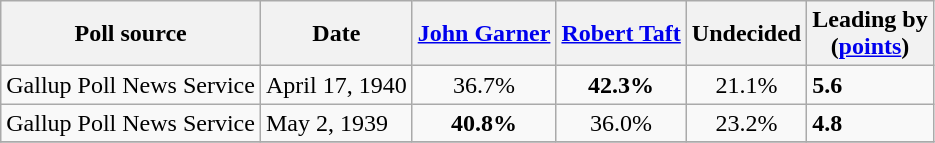<table class="wikitable sortable collapsible collapsed">
<tr>
<th>Poll source</th>
<th>Date</th>
<th><a href='#'>John Garner</a><br><small></small></th>
<th><a href='#'>Robert Taft</a><br><small></small></th>
<th>Undecided</th>
<th>Leading by<br>(<a href='#'>points</a>)</th>
</tr>
<tr>
<td>Gallup Poll News Service</td>
<td>April 17, 1940</td>
<td align="center">36.7%</td>
<td align="center" ><strong>42.3%</strong></td>
<td align="center">21.1%</td>
<td><strong>5.6</strong></td>
</tr>
<tr>
<td>Gallup Poll News Service</td>
<td>May 2, 1939</td>
<td align="center"  ><strong>40.8%</strong></td>
<td align="center">36.0%</td>
<td align="center">23.2%</td>
<td><strong>4.8</strong></td>
</tr>
<tr>
</tr>
</table>
